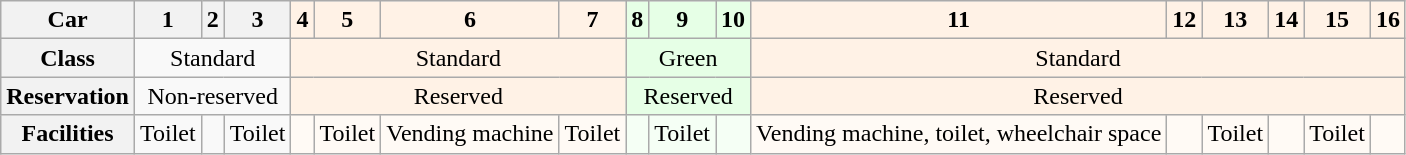<table class="wikitable">
<tr>
<th>Car </th>
<th>1</th>
<th>2</th>
<th>3</th>
<th style="background: #FFF2E6">4</th>
<th style="background: #FFF2E6">5</th>
<th style="background: #FFF2E6">6</th>
<th style="background: #FFF2E6">7</th>
<th style="background: #E6FFE6">8</th>
<th style="background: #E6FFE6">9</th>
<th style="background: #E6FFE6">10</th>
<th style="background: #FFF2E6">11</th>
<th style="background: #FFF2E6">12</th>
<th style="background: #FFF2E6">13</th>
<th style="background: #FFF2E6">14</th>
<th style="background: #FFF2E6">15</th>
<th style="background: #FFF2E6">16</th>
</tr>
<tr>
<th>Class</th>
<td colspan="3" style="text-align:center">Standard</td>
<td colspan="4" style="background:#FFF2E6; text-align:center">Standard</td>
<td colspan="3" style="background:#E6FFE6; text-align:center">Green</td>
<td colspan="6" style="background:#FFF2E6; text-align:center">Standard</td>
</tr>
<tr>
<th>Reservation</th>
<td colspan="3" style="text-align:center">Non-reserved</td>
<td colspan="4" style="background:#FFF2E6; text-align:center">Reserved</td>
<td colspan="3" style="background:#E6FFE6; text-align:center">Reserved</td>
<td colspan="6" style="background:#FFF2E6; text-align:center">Reserved</td>
</tr>
<tr>
<th>Facilities</th>
<td>Toilet</td>
<td></td>
<td>Toilet</td>
<td style="background: #FFFAF5"> </td>
<td style="background: #FFFAF5">Toilet</td>
<td style="background: #FFFAF5">Vending machine</td>
<td style="background: #FFFAF5">Toilet</td>
<td style="background: #F5FFF5"></td>
<td style="background: #F5FFF5">Toilet</td>
<td style="background: #F5FFF5"></td>
<td style="background: #FFFAF5">Vending machine, toilet, wheelchair space</td>
<td style="background: #FFFAF5"> </td>
<td style="background: #FFFAF5">Toilet</td>
<td style="background: #FFFAF5"> </td>
<td style="background: #FFFAF5">Toilet</td>
<td style="background: #FFFAF5"> </td>
</tr>
</table>
